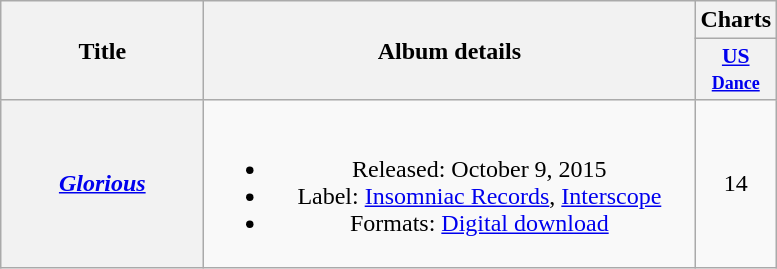<table class="wikitable plainrowheaders" style="text-align:center;">
<tr>
<th rowspan="2" scope="col" style="width:8em;">Title</th>
<th rowspan="2" scope="col" style="width:20em;">Album details</th>
<th colspan="1" scope="col">Charts</th>
</tr>
<tr>
<th scope="col" style="width:2.5em;font-size:90%;"><a href='#'>US<br><small>Dance</small></a><br></th>
</tr>
<tr>
<th scope="row"><em><a href='#'>Glorious</a></em></th>
<td><br><ul><li>Released: October 9, 2015</li><li>Label: <a href='#'>Insomniac Records</a>, <a href='#'>Interscope</a></li><li>Formats: <a href='#'>Digital download</a></li></ul></td>
<td>14</td>
</tr>
</table>
